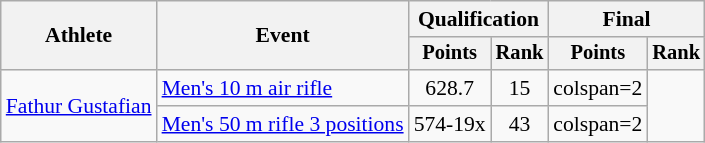<table class="wikitable" style="font-size:90%">
<tr>
<th rowspan="2">Athlete</th>
<th rowspan="2">Event</th>
<th colspan=2>Qualification</th>
<th colspan=2>Final</th>
</tr>
<tr style="font-size:95%">
<th>Points</th>
<th>Rank</th>
<th>Points</th>
<th>Rank</th>
</tr>
<tr align=center>
<td align=left rowspan=2><a href='#'>Fathur Gustafian</a></td>
<td align=left><a href='#'>Men's 10 m air rifle</a></td>
<td>628.7</td>
<td>15</td>
<td>colspan=2 </td>
</tr>
<tr align=center>
<td align=left><a href='#'>Men's 50 m rifle 3 positions</a></td>
<td>574-19x</td>
<td>43</td>
<td>colspan=2 </td>
</tr>
</table>
